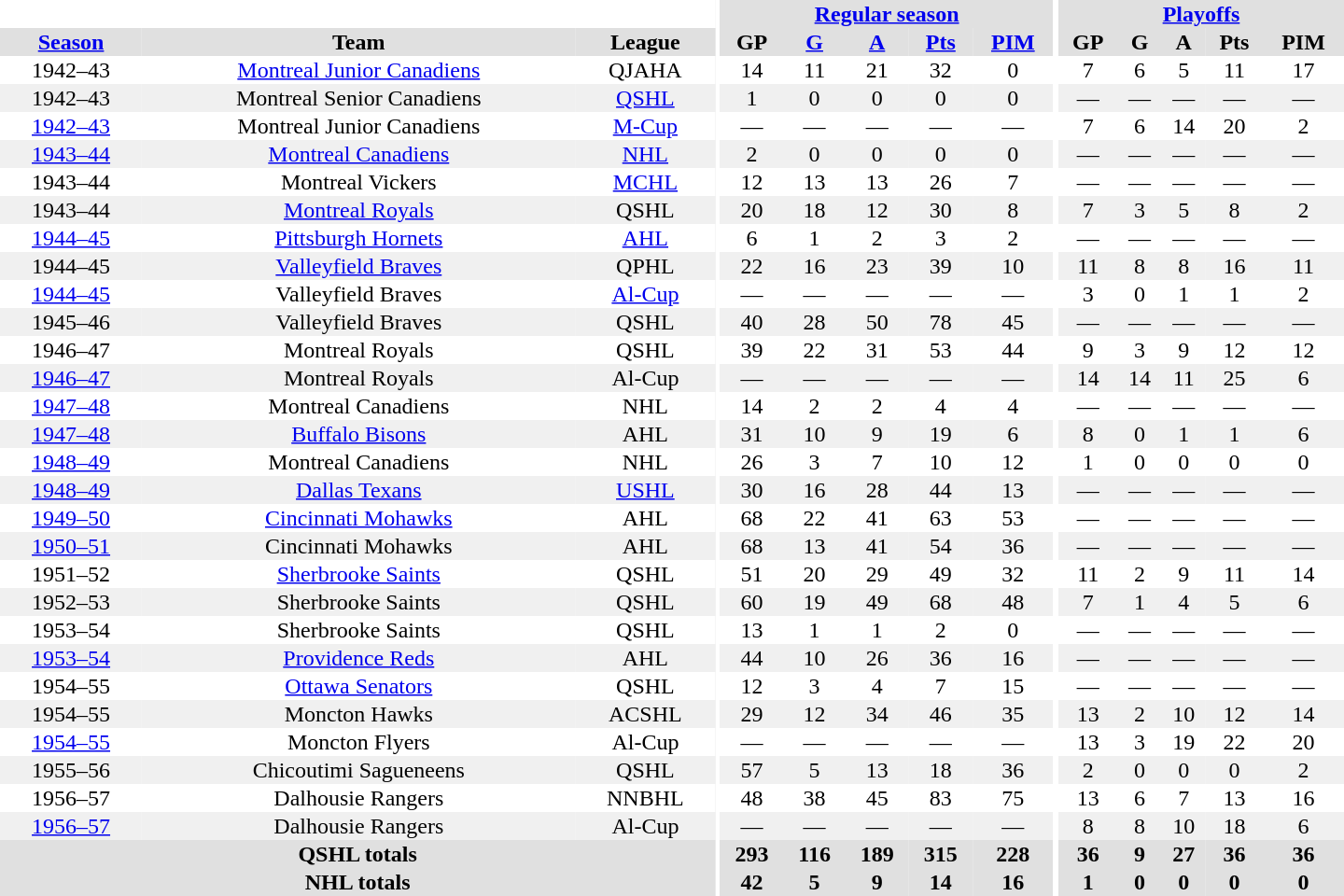<table border="0" cellpadding="1" cellspacing="0" style="text-align:center; width:60em">
<tr bgcolor="#e0e0e0">
<th colspan="3" bgcolor="#ffffff"></th>
<th rowspan="100" bgcolor="#ffffff"></th>
<th colspan="5"><a href='#'>Regular season</a></th>
<th rowspan="100" bgcolor="#ffffff"></th>
<th colspan="5"><a href='#'>Playoffs</a></th>
</tr>
<tr bgcolor="#e0e0e0">
<th><a href='#'>Season</a></th>
<th>Team</th>
<th>League</th>
<th>GP</th>
<th><a href='#'>G</a></th>
<th><a href='#'>A</a></th>
<th><a href='#'>Pts</a></th>
<th><a href='#'>PIM</a></th>
<th>GP</th>
<th>G</th>
<th>A</th>
<th>Pts</th>
<th>PIM</th>
</tr>
<tr>
<td>1942–43</td>
<td><a href='#'>Montreal Junior Canadiens</a></td>
<td>QJAHA</td>
<td>14</td>
<td>11</td>
<td>21</td>
<td>32</td>
<td>0</td>
<td>7</td>
<td>6</td>
<td>5</td>
<td>11</td>
<td>17</td>
</tr>
<tr bgcolor="#f0f0f0">
<td>1942–43</td>
<td>Montreal Senior Canadiens</td>
<td><a href='#'>QSHL</a></td>
<td>1</td>
<td>0</td>
<td>0</td>
<td>0</td>
<td>0</td>
<td>—</td>
<td>—</td>
<td>—</td>
<td>—</td>
<td>—</td>
</tr>
<tr>
<td><a href='#'>1942–43</a></td>
<td>Montreal Junior Canadiens</td>
<td><a href='#'>M-Cup</a></td>
<td>—</td>
<td>—</td>
<td>—</td>
<td>—</td>
<td>—</td>
<td>7</td>
<td>6</td>
<td>14</td>
<td>20</td>
<td>2</td>
</tr>
<tr bgcolor="#f0f0f0">
<td><a href='#'>1943–44</a></td>
<td><a href='#'>Montreal Canadiens</a></td>
<td><a href='#'>NHL</a></td>
<td>2</td>
<td>0</td>
<td>0</td>
<td>0</td>
<td>0</td>
<td>—</td>
<td>—</td>
<td>—</td>
<td>—</td>
<td>—</td>
</tr>
<tr>
<td>1943–44</td>
<td>Montreal Vickers</td>
<td><a href='#'>MCHL</a></td>
<td>12</td>
<td>13</td>
<td>13</td>
<td>26</td>
<td>7</td>
<td>—</td>
<td>—</td>
<td>—</td>
<td>—</td>
<td>—</td>
</tr>
<tr bgcolor="#f0f0f0">
<td>1943–44</td>
<td><a href='#'>Montreal Royals</a></td>
<td>QSHL</td>
<td>20</td>
<td>18</td>
<td>12</td>
<td>30</td>
<td>8</td>
<td>7</td>
<td>3</td>
<td>5</td>
<td>8</td>
<td>2</td>
</tr>
<tr>
<td><a href='#'>1944–45</a></td>
<td><a href='#'>Pittsburgh Hornets</a></td>
<td><a href='#'>AHL</a></td>
<td>6</td>
<td>1</td>
<td>2</td>
<td>3</td>
<td>2</td>
<td>—</td>
<td>—</td>
<td>—</td>
<td>—</td>
<td>—</td>
</tr>
<tr bgcolor="#f0f0f0">
<td>1944–45</td>
<td><a href='#'>Valleyfield Braves</a></td>
<td>QPHL</td>
<td>22</td>
<td>16</td>
<td>23</td>
<td>39</td>
<td>10</td>
<td>11</td>
<td>8</td>
<td>8</td>
<td>16</td>
<td>11</td>
</tr>
<tr>
<td><a href='#'>1944–45</a></td>
<td>Valleyfield Braves</td>
<td><a href='#'>Al-Cup</a></td>
<td>—</td>
<td>—</td>
<td>—</td>
<td>—</td>
<td>—</td>
<td>3</td>
<td>0</td>
<td>1</td>
<td>1</td>
<td>2</td>
</tr>
<tr bgcolor="#f0f0f0">
<td>1945–46</td>
<td>Valleyfield Braves</td>
<td>QSHL</td>
<td>40</td>
<td>28</td>
<td>50</td>
<td>78</td>
<td>45</td>
<td>—</td>
<td>—</td>
<td>—</td>
<td>—</td>
<td>—</td>
</tr>
<tr>
<td>1946–47</td>
<td>Montreal Royals</td>
<td>QSHL</td>
<td>39</td>
<td>22</td>
<td>31</td>
<td>53</td>
<td>44</td>
<td>9</td>
<td>3</td>
<td>9</td>
<td>12</td>
<td>12</td>
</tr>
<tr bgcolor="#f0f0f0">
<td><a href='#'>1946–47</a></td>
<td>Montreal Royals</td>
<td>Al-Cup</td>
<td>—</td>
<td>—</td>
<td>—</td>
<td>—</td>
<td>—</td>
<td>14</td>
<td>14</td>
<td>11</td>
<td>25</td>
<td>6</td>
</tr>
<tr>
<td><a href='#'>1947–48</a></td>
<td>Montreal Canadiens</td>
<td>NHL</td>
<td>14</td>
<td>2</td>
<td>2</td>
<td>4</td>
<td>4</td>
<td>—</td>
<td>—</td>
<td>—</td>
<td>—</td>
<td>—</td>
</tr>
<tr bgcolor="#f0f0f0">
<td><a href='#'>1947–48</a></td>
<td><a href='#'>Buffalo Bisons</a></td>
<td>AHL</td>
<td>31</td>
<td>10</td>
<td>9</td>
<td>19</td>
<td>6</td>
<td>8</td>
<td>0</td>
<td>1</td>
<td>1</td>
<td>6</td>
</tr>
<tr>
<td><a href='#'>1948–49</a></td>
<td>Montreal Canadiens</td>
<td>NHL</td>
<td>26</td>
<td>3</td>
<td>7</td>
<td>10</td>
<td>12</td>
<td>1</td>
<td>0</td>
<td>0</td>
<td>0</td>
<td>0</td>
</tr>
<tr bgcolor="#f0f0f0">
<td><a href='#'>1948–49</a></td>
<td><a href='#'>Dallas Texans</a></td>
<td><a href='#'>USHL</a></td>
<td>30</td>
<td>16</td>
<td>28</td>
<td>44</td>
<td>13</td>
<td>—</td>
<td>—</td>
<td>—</td>
<td>—</td>
<td>—</td>
</tr>
<tr>
<td><a href='#'>1949–50</a></td>
<td><a href='#'>Cincinnati Mohawks</a></td>
<td>AHL</td>
<td>68</td>
<td>22</td>
<td>41</td>
<td>63</td>
<td>53</td>
<td>—</td>
<td>—</td>
<td>—</td>
<td>—</td>
<td>—</td>
</tr>
<tr bgcolor="#f0f0f0">
<td><a href='#'>1950–51</a></td>
<td>Cincinnati Mohawks</td>
<td>AHL</td>
<td>68</td>
<td>13</td>
<td>41</td>
<td>54</td>
<td>36</td>
<td>—</td>
<td>—</td>
<td>—</td>
<td>—</td>
<td>—</td>
</tr>
<tr>
<td>1951–52</td>
<td><a href='#'>Sherbrooke Saints</a></td>
<td>QSHL</td>
<td>51</td>
<td>20</td>
<td>29</td>
<td>49</td>
<td>32</td>
<td>11</td>
<td>2</td>
<td>9</td>
<td>11</td>
<td>14</td>
</tr>
<tr bgcolor="#f0f0f0">
<td>1952–53</td>
<td>Sherbrooke Saints</td>
<td>QSHL</td>
<td>60</td>
<td>19</td>
<td>49</td>
<td>68</td>
<td>48</td>
<td>7</td>
<td>1</td>
<td>4</td>
<td>5</td>
<td>6</td>
</tr>
<tr>
<td>1953–54</td>
<td>Sherbrooke Saints</td>
<td>QSHL</td>
<td>13</td>
<td>1</td>
<td>1</td>
<td>2</td>
<td>0</td>
<td>—</td>
<td>—</td>
<td>—</td>
<td>—</td>
<td>—</td>
</tr>
<tr bgcolor="#f0f0f0">
<td><a href='#'>1953–54</a></td>
<td><a href='#'>Providence Reds</a></td>
<td>AHL</td>
<td>44</td>
<td>10</td>
<td>26</td>
<td>36</td>
<td>16</td>
<td>—</td>
<td>—</td>
<td>—</td>
<td>—</td>
<td>—</td>
</tr>
<tr>
<td>1954–55</td>
<td><a href='#'>Ottawa Senators</a></td>
<td>QSHL</td>
<td>12</td>
<td>3</td>
<td>4</td>
<td>7</td>
<td>15</td>
<td>—</td>
<td>—</td>
<td>—</td>
<td>—</td>
<td>—</td>
</tr>
<tr bgcolor="#f0f0f0">
<td>1954–55</td>
<td>Moncton Hawks</td>
<td>ACSHL</td>
<td>29</td>
<td>12</td>
<td>34</td>
<td>46</td>
<td>35</td>
<td>13</td>
<td>2</td>
<td>10</td>
<td>12</td>
<td>14</td>
</tr>
<tr>
<td><a href='#'>1954–55</a></td>
<td>Moncton Flyers</td>
<td>Al-Cup</td>
<td>—</td>
<td>—</td>
<td>—</td>
<td>—</td>
<td>—</td>
<td>13</td>
<td>3</td>
<td>19</td>
<td>22</td>
<td>20</td>
</tr>
<tr bgcolor="#f0f0f0">
<td>1955–56</td>
<td>Chicoutimi Sagueneens</td>
<td>QSHL</td>
<td>57</td>
<td>5</td>
<td>13</td>
<td>18</td>
<td>36</td>
<td>2</td>
<td>0</td>
<td>0</td>
<td>0</td>
<td>2</td>
</tr>
<tr>
<td>1956–57</td>
<td>Dalhousie Rangers</td>
<td>NNBHL</td>
<td>48</td>
<td>38</td>
<td>45</td>
<td>83</td>
<td>75</td>
<td>13</td>
<td>6</td>
<td>7</td>
<td>13</td>
<td>16</td>
</tr>
<tr bgcolor="#f0f0f0">
<td><a href='#'>1956–57</a></td>
<td>Dalhousie Rangers</td>
<td>Al-Cup</td>
<td>—</td>
<td>—</td>
<td>—</td>
<td>—</td>
<td>—</td>
<td>8</td>
<td>8</td>
<td>10</td>
<td>18</td>
<td>6</td>
</tr>
<tr bgcolor="#e0e0e0">
<th colspan="3">QSHL totals</th>
<th>293</th>
<th>116</th>
<th>189</th>
<th>315</th>
<th>228</th>
<th>36</th>
<th>9</th>
<th>27</th>
<th>36</th>
<th>36</th>
</tr>
<tr bgcolor="#e0e0e0">
<th colspan="3">NHL totals</th>
<th>42</th>
<th>5</th>
<th>9</th>
<th>14</th>
<th>16</th>
<th>1</th>
<th>0</th>
<th>0</th>
<th>0</th>
<th>0</th>
</tr>
</table>
